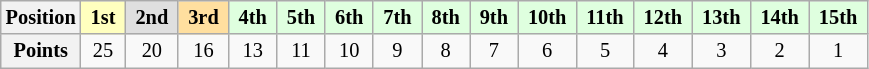<table class="wikitable" style="font-size:85%; text-align:center">
<tr>
<th>Position</th>
<td style="background:#ffffbf;"> <strong>1st</strong> </td>
<td style="background:#dfdfdf;"> <strong>2nd</strong> </td>
<td style="background:#ffdf9f;"> <strong>3rd</strong> </td>
<td style="background:#dfffdf;"> <strong>4th</strong> </td>
<td style="background:#dfffdf;"> <strong>5th</strong> </td>
<td style="background:#dfffdf;"> <strong>6th</strong> </td>
<td style="background:#dfffdf;"> <strong>7th</strong> </td>
<td style="background:#dfffdf;"> <strong>8th</strong> </td>
<td style="background:#dfffdf;"> <strong>9th</strong> </td>
<td style="background:#dfffdf;"> <strong>10th</strong> </td>
<td style="background:#dfffdf;"> <strong>11th</strong> </td>
<td style="background:#dfffdf;"> <strong>12th</strong> </td>
<td style="background:#dfffdf;"> <strong>13th</strong> </td>
<td style="background:#dfffdf;"> <strong>14th</strong> </td>
<td style="background:#dfffdf;"> <strong>15th</strong> </td>
</tr>
<tr>
<th>Points</th>
<td>25</td>
<td>20</td>
<td>16</td>
<td>13</td>
<td>11</td>
<td>10</td>
<td>9</td>
<td>8</td>
<td>7</td>
<td>6</td>
<td>5</td>
<td>4</td>
<td>3</td>
<td>2</td>
<td>1</td>
</tr>
</table>
